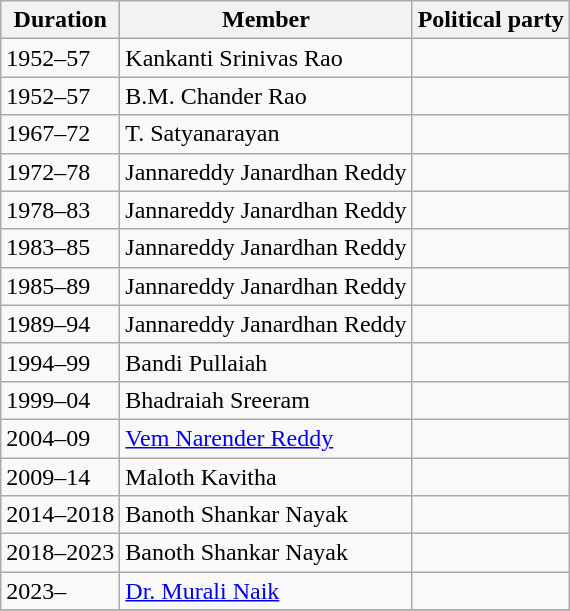<table class="wikitable sortable">
<tr>
<th>Duration</th>
<th>Member</th>
<th colspan="2">Political party</th>
</tr>
<tr>
<td>1952–57</td>
<td>Kankanti Srinivas Rao</td>
<td></td>
</tr>
<tr>
<td>1952–57</td>
<td>B.M. 	Chander Rao</td>
<td></td>
</tr>
<tr>
<td>1967–72</td>
<td>T. Satyanarayan</td>
<td></td>
</tr>
<tr>
<td>1972–78</td>
<td>Jannareddy Janardhan Reddy</td>
<td></td>
</tr>
<tr>
<td>1978–83</td>
<td>Jannareddy Janardhan Reddy</td>
<td></td>
</tr>
<tr>
<td>1983–85</td>
<td>Jannareddy Janardhan Reddy</td>
<td></td>
</tr>
<tr>
<td>1985–89</td>
<td>Jannareddy Janardhan Reddy</td>
<td></td>
</tr>
<tr>
<td>1989–94</td>
<td>Jannareddy Janardhan Reddy</td>
<td></td>
</tr>
<tr>
<td>1994–99</td>
<td>Bandi Pullaiah</td>
<td></td>
</tr>
<tr>
<td>1999–04</td>
<td>Bhadraiah Sreeram</td>
<td></td>
</tr>
<tr>
<td>2004–09</td>
<td><a href='#'>Vem Narender Reddy</a></td>
<td></td>
</tr>
<tr>
<td>2009–14</td>
<td>Maloth Kavitha</td>
<td></td>
</tr>
<tr>
<td>2014–2018</td>
<td>Banoth Shankar Nayak</td>
<td></td>
</tr>
<tr>
<td>2018–2023</td>
<td>Banoth Shankar Nayak</td>
<td></td>
</tr>
<tr>
<td>2023–</td>
<td><a href='#'>Dr. Murali Naik</a></td>
<td></td>
</tr>
<tr>
</tr>
</table>
